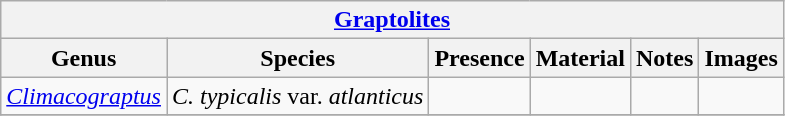<table class="wikitable" align="center">
<tr>
<th colspan="6" align="center"><strong><a href='#'>Graptolites</a></strong></th>
</tr>
<tr>
<th>Genus</th>
<th>Species</th>
<th>Presence</th>
<th><strong>Material</strong></th>
<th>Notes</th>
<th>Images</th>
</tr>
<tr>
<td><em><a href='#'>Climacograptus</a></em></td>
<td><em>C. typicalis</em> var. <em>atlanticus</em></td>
<td></td>
<td></td>
<td></td>
<td></td>
</tr>
<tr>
</tr>
</table>
